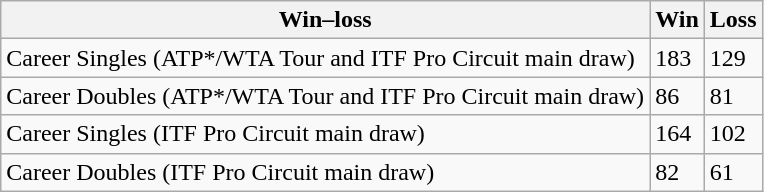<table class="wikitable">
<tr>
<th><strong>Win–loss</strong></th>
<th><strong>Win</strong></th>
<th><strong>Loss</strong></th>
</tr>
<tr>
<td>Career Singles (ATP*/WTA Tour and ITF Pro Circuit main draw)</td>
<td>183</td>
<td>129</td>
</tr>
<tr>
<td>Career Doubles (ATP*/WTA Tour and ITF Pro Circuit main draw)</td>
<td>86</td>
<td>81</td>
</tr>
<tr>
<td>Career Singles (ITF Pro Circuit main draw)</td>
<td>164</td>
<td>102</td>
</tr>
<tr>
<td>Career Doubles (ITF Pro Circuit main draw)</td>
<td>82</td>
<td>61</td>
</tr>
</table>
